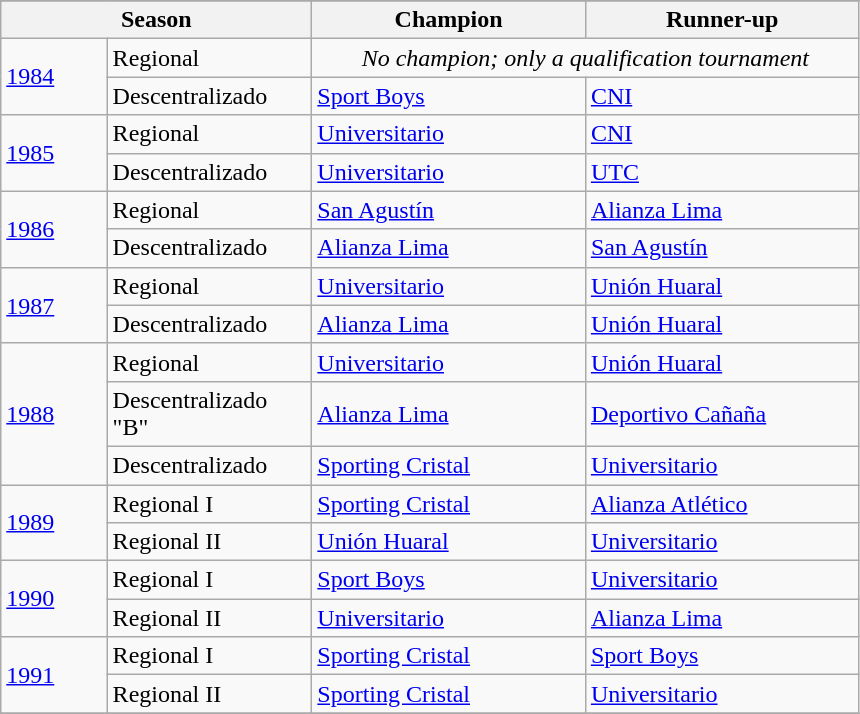<table class="wikitable sortable">
<tr>
</tr>
<tr>
<th width="200" colspan="2">Season</th>
<th width="175">Champion</th>
<th width="175">Runner-up</th>
</tr>
<tr>
<td rowspan=2 width=50><a href='#'>1984</a></td>
<td width=100>Regional</td>
<td colspan="2" align=center><em>No champion; only a qualification tournament</em></td>
</tr>
<tr>
<td>Descentralizado</td>
<td><a href='#'>Sport Boys</a></td>
<td><a href='#'>CNI</a></td>
</tr>
<tr>
<td rowspan=2 width=50><a href='#'>1985</a></td>
<td width=100>Regional</td>
<td><a href='#'>Universitario</a></td>
<td><a href='#'>CNI</a></td>
</tr>
<tr>
<td>Descentralizado</td>
<td><a href='#'>Universitario</a></td>
<td><a href='#'>UTC</a></td>
</tr>
<tr>
<td rowspan=2 width=50><a href='#'>1986</a></td>
<td width=100>Regional</td>
<td><a href='#'>San Agustín</a></td>
<td><a href='#'>Alianza Lima</a></td>
</tr>
<tr>
<td>Descentralizado</td>
<td><a href='#'>Alianza Lima</a></td>
<td><a href='#'>San Agustín</a></td>
</tr>
<tr>
<td rowspan=2 width=50><a href='#'>1987</a></td>
<td width=100>Regional</td>
<td><a href='#'>Universitario</a></td>
<td><a href='#'>Unión Huaral</a></td>
</tr>
<tr>
<td>Descentralizado</td>
<td><a href='#'>Alianza Lima</a></td>
<td><a href='#'>Unión Huaral</a></td>
</tr>
<tr>
<td rowspan=3 width=50><a href='#'>1988</a></td>
<td width=100>Regional</td>
<td><a href='#'>Universitario</a></td>
<td><a href='#'>Unión Huaral</a></td>
</tr>
<tr>
<td>Descentralizado "B"</td>
<td><a href='#'>Alianza Lima</a></td>
<td><a href='#'>Deportivo Cañaña</a></td>
</tr>
<tr>
<td>Descentralizado</td>
<td><a href='#'>Sporting Cristal</a></td>
<td><a href='#'>Universitario</a></td>
</tr>
<tr>
<td rowspan=2 width=50><a href='#'>1989</a></td>
<td width=100>Regional I</td>
<td><a href='#'>Sporting Cristal</a></td>
<td><a href='#'>Alianza Atlético</a></td>
</tr>
<tr>
<td>Regional II</td>
<td><a href='#'>Unión Huaral</a></td>
<td><a href='#'>Universitario</a></td>
</tr>
<tr>
<td rowspan=2 width=50><a href='#'>1990</a></td>
<td width=100>Regional I</td>
<td><a href='#'>Sport Boys</a></td>
<td><a href='#'>Universitario</a></td>
</tr>
<tr>
<td>Regional II</td>
<td><a href='#'>Universitario</a></td>
<td><a href='#'>Alianza Lima</a></td>
</tr>
<tr>
<td rowspan=2 width=50><a href='#'>1991</a></td>
<td width=100>Regional I</td>
<td><a href='#'>Sporting Cristal</a></td>
<td><a href='#'>Sport Boys</a></td>
</tr>
<tr>
<td>Regional II</td>
<td><a href='#'>Sporting Cristal</a></td>
<td><a href='#'>Universitario</a></td>
</tr>
<tr>
</tr>
</table>
